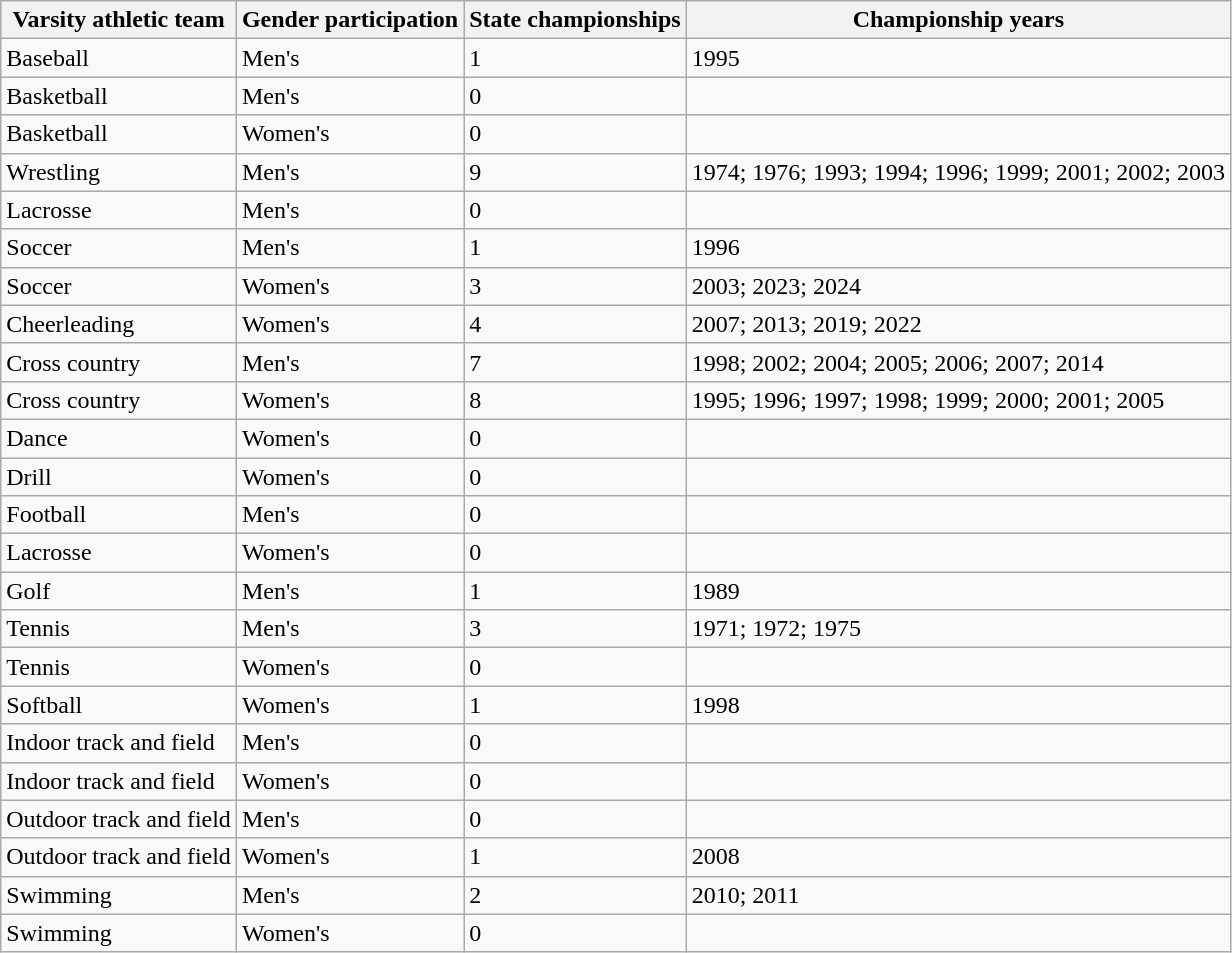<table class="wikitable sortable">
<tr>
<th>Varsity athletic team</th>
<th>Gender participation</th>
<th>State championships</th>
<th>Championship years</th>
</tr>
<tr>
<td>Baseball</td>
<td>Men's</td>
<td>1</td>
<td>1995</td>
</tr>
<tr>
<td>Basketball</td>
<td>Men's</td>
<td>0</td>
<td></td>
</tr>
<tr>
<td>Basketball</td>
<td>Women's</td>
<td>0</td>
<td></td>
</tr>
<tr>
<td>Wrestling</td>
<td>Men's</td>
<td>9</td>
<td>1974; 1976; 1993; 1994; 1996; 1999; 2001; 2002; 2003</td>
</tr>
<tr>
<td>Lacrosse</td>
<td>Men's</td>
<td>0</td>
<td></td>
</tr>
<tr>
<td>Soccer</td>
<td>Men's</td>
<td>1</td>
<td>1996</td>
</tr>
<tr>
<td>Soccer</td>
<td>Women's</td>
<td>3</td>
<td>2003; 2023; 2024</td>
</tr>
<tr>
<td>Cheerleading</td>
<td>Women's</td>
<td>4</td>
<td>2007; 2013; 2019; 2022</td>
</tr>
<tr>
<td>Cross country</td>
<td>Men's</td>
<td>7</td>
<td>1998; 2002; 2004; 2005; 2006; 2007; 2014</td>
</tr>
<tr>
<td>Cross country</td>
<td>Women's</td>
<td>8</td>
<td>1995; 1996; 1997; 1998; 1999; 2000; 2001; 2005</td>
</tr>
<tr>
<td>Dance</td>
<td>Women's</td>
<td>0</td>
<td></td>
</tr>
<tr>
<td>Drill</td>
<td>Women's</td>
<td>0</td>
<td></td>
</tr>
<tr>
<td>Football</td>
<td>Men's</td>
<td>0</td>
<td></td>
</tr>
<tr>
<td>Lacrosse</td>
<td>Women's</td>
<td>0</td>
<td></td>
</tr>
<tr>
<td>Golf</td>
<td>Men's</td>
<td>1</td>
<td>1989</td>
</tr>
<tr>
<td>Tennis</td>
<td>Men's</td>
<td>3</td>
<td>1971; 1972; 1975</td>
</tr>
<tr>
<td>Tennis</td>
<td>Women's</td>
<td>0</td>
<td></td>
</tr>
<tr>
<td>Softball</td>
<td>Women's</td>
<td>1</td>
<td>1998</td>
</tr>
<tr>
<td>Indoor track and field</td>
<td>Men's</td>
<td>0</td>
<td></td>
</tr>
<tr>
<td>Indoor track and field</td>
<td>Women's</td>
<td>0</td>
<td></td>
</tr>
<tr>
<td>Outdoor track and field</td>
<td>Men's</td>
<td>0</td>
<td></td>
</tr>
<tr>
<td>Outdoor track and field</td>
<td>Women's</td>
<td>1</td>
<td>2008</td>
</tr>
<tr>
<td>Swimming</td>
<td>Men's</td>
<td>2</td>
<td>2010; 2011</td>
</tr>
<tr>
<td>Swimming</td>
<td>Women's</td>
<td>0</td>
<td></td>
</tr>
</table>
